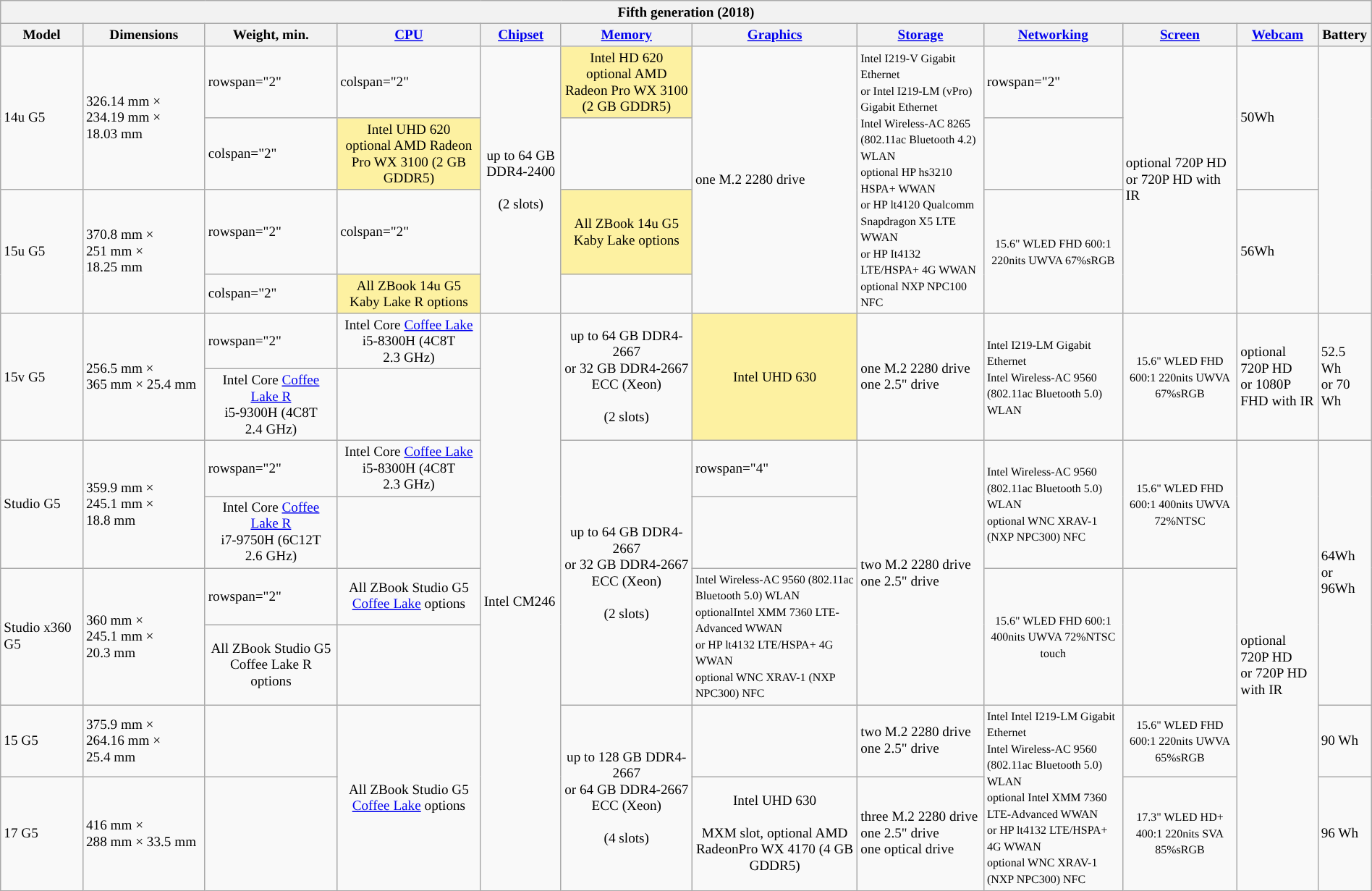<table class="wikitable" style="font-size: 80%; width: 100%;">
<tr>
<th colspan="13">Fifth generation (2018)</th>
</tr>
<tr>
<th width="6%">Model</th>
<th>Dimensions</th>
<th>Weight, min.</th>
<th><a href='#'>CPU</a></th>
<th><a href='#'>Chipset</a></th>
<th><a href='#'>Memory</a></th>
<th><a href='#'>Graphics</a></th>
<th><a href='#'>Storage</a></th>
<th><a href='#'>Networking</a></th>
<th><a href='#'>Screen</a></th>
<th><a href='#'>Webcam</a></th>
<th>Battery</th>
</tr>
<tr>
<td rowspan="2">14u G5 </td>
<td rowspan="2">326.14 mm × 234.19 mm × 18.03 mm</td>
<td>rowspan="2" </td>
<td>colspan="2" </td>
<td rowspan="4" style="text-align:center;background:">up to 64 GB DDR4-2400<br><br>(2 slots)</td>
<td style="text-align:center;background:#fdf1a1;">Intel HD 620<br>optional AMD Radeon Pro WX 3100 (2 GB GDDR5)</td>
<td rowspan="4">one M.2 2280 drive</td>
<td rowspan="4"><small>Intel I219-V Gigabit Ethernet<br><span>or Intel I219-LM (vPro) Gigabit Ethernet</span><br>Intel Wireless-AC 8265 (802.11ac Bluetooth 4.2) WLAN<br>optional HP hs3210 HSPA+ WWAN<br><span>or HP lt4120 Qualcomm Snapdragon X5 LTE WWAN<br>or HP It4132 LTE/HSPA+ 4G WWAN</span><br>optional NXP NPC100 NFC</small></td>
<td>rowspan="2" </td>
<td rowspan="4">optional 720P HD<br><span>or 720P HD with IR</span></td>
<td rowspan="2">50Wh</td>
</tr>
<tr>
<td>colspan="2" </td>
<td style="text-align:center;background:#fdf1a1;">Intel UHD 620<br>optional AMD Radeon Pro WX 3100 (2 GB GDDR5)</td>
</tr>
<tr>
<td rowspan="2">15u G5 </td>
<td rowspan="2">370.8 mm × 251 mm × 18.25 mm</td>
<td>rowspan="2" </td>
<td>colspan="2" </td>
<td style="text-align:center;background:#fdf1a1;">All ZBook 14u G5 Kaby Lake options</td>
<td rowspan="2" style="text-align:center;background:"><small>15.6" WLED FHD 600:1 220nits UWVA 67%sRGB<br></small></td>
<td rowspan="2">56Wh</td>
</tr>
<tr>
<td>colspan="2" </td>
<td style="text-align:center;background:#fdf1a1;">All ZBook 14u G5 Kaby Lake R options</td>
</tr>
<tr>
<td rowspan="2">15v G5 </td>
<td rowspan="2">256.5 mm × 365 mm × 25.4 mm</td>
<td>rowspan="2" </td>
<td style="text-align:center;background:">Intel Core <a href='#'>Coffee Lake</a> <br> i5-8300H (4C8T 2.3 GHz)<br></td>
<td rowspan="8">Intel CM246</td>
<td rowspan="2" style="text-align:center;background:">up to 64 GB DDR4-2667 <br>or 32 GB DDR4-2667 ECC (Xeon)<br><br>(2 slots)</td>
<td rowspan="2" style="text-align:center;background:#fdf1a1;">Intel UHD 630<br></td>
<td rowspan="2">one M.2 2280 drive<br>one 2.5" drive</td>
<td rowspan="2"><small>Intel I219-LM Gigabit Ethernet<br>Intel Wireless-AC 9560 (802.11ac Bluetooth 5.0) WLAN</small></td>
<td rowspan="2" style="text-align:center;background:"><small>15.6" WLED FHD 600:1 220nits UWVA 67%sRGB<br></small></td>
<td rowspan="2">optional 720P HD<br><span>or 1080P FHD with IR</span></td>
<td rowspan="2">52.5 Wh<br><span>or 70 Wh</span></td>
</tr>
<tr>
<td style="text-align:center;background:">Intel Core <a href='#'>Coffee Lake R</a> <br> i5-9300H (4C8T 2.4 GHz)<br></td>
</tr>
<tr>
<td rowspan="2">Studio G5 </td>
<td rowspan="2">359.9 mm × 245.1 mm × 18.8 mm</td>
<td>rowspan="2" </td>
<td style="text-align:center;background:">Intel Core <a href='#'>Coffee Lake</a> <br> i5-8300H (4C8T 2.3 GHz)<br></td>
<td rowspan="4" style="text-align:center;background:">up to 64 GB DDR4-2667 <br>or 32 GB DDR4-2667 ECC (Xeon)<br><br>(2 slots)</td>
<td>rowspan="4" </td>
<td rowspan="4">two M.2 2280 drive<br>one 2.5" drive</td>
<td rowspan="2"><small>Intel Wireless-AC 9560 (802.11ac Bluetooth 5.0) WLAN<br>optional WNC XRAV-1 (NXP NPC300) NFC</small></td>
<td rowspan="2" style="text-align:center;background:"><small>15.6" WLED FHD 600:1 400nits UWVA 72%NTSC<br></small></td>
<td rowspan="6">optional 720P HD<br><span>or 720P HD with IR</span></td>
<td rowspan="4">64Wh<br><span>or 96Wh</span></td>
</tr>
<tr>
<td style="text-align:center;background:">Intel Core <a href='#'>Coffee Lake R</a> <br> i7-9750H (6C12T 2.6 GHz)<br></td>
</tr>
<tr>
<td rowspan="2">Studio x360 G5 </td>
<td rowspan="2">360 mm × 245.1 mm × 20.3 mm</td>
<td>rowspan="2" </td>
<td style="text-align:center;background:">All ZBook Studio G5 <a href='#'>Coffee Lake</a> options</td>
<td rowspan="2"><small>Intel Wireless-AC 9560 (802.11ac Bluetooth 5.0) WLAN<br>optionalIntel XMM 7360 LTE-Advanced WWAN<br><span>or HP lt4132 LTE/HSPA+ 4G WWAN</span><br>optional WNC XRAV-1 (NXP NPC300) NFC</small></td>
<td rowspan="2" style="text-align:center;background:"><small>15.6" WLED FHD 600:1 400nits UWVA 72%NTSC touch<br></small></td>
</tr>
<tr>
<td style="text-align:center;background:">All ZBook Studio G5 Coffee Lake R options</td>
</tr>
<tr>
<td>15 G5 </td>
<td>375.9 mm × 264.16 mm × 25.4 mm</td>
<td></td>
<td rowspan="2" style="text-align:center;background:">All ZBook Studio G5 <a href='#'>Coffee Lake</a> options</td>
<td rowspan="2" style="text-align:center;background:">up to 128 GB DDR4-2667 <br>or 64 GB DDR4-2667 ECC (Xeon)<br><br>(4 slots)</td>
<td></td>
<td>two M.2 2280 drive<br>one 2.5" drive</td>
<td rowspan="2"><small>Intel Intel I219-LM Gigabit Ethernet<br>Intel Wireless-AC 9560 (802.11ac Bluetooth 5.0) WLAN<br>optional Intel XMM 7360 LTE-Advanced WWAN<br><span>or HP lt4132 LTE/HSPA+ 4G WWAN</span><br>optional WNC XRAV-1 (NXP NPC300) NFC</small></td>
<td style="text-align:center;background:"><small>15.6" WLED FHD 600:1 220nits UWVA 65%sRGB<br></small></td>
<td>90 Wh</td>
</tr>
<tr>
<td>17 G5 </td>
<td>416 mm × 288 mm × 33.5 mm</td>
<td></td>
<td style="text-align:center;background:">Intel UHD 630<br><br>MXM slot, optional AMD RadeonPro WX 4170 (4 GB GDDR5)<br></td>
<td>three M.2 2280 drive<br>one 2.5" drive<br>one optical drive</td>
<td style="text-align:center;background:"><small>17.3" WLED HD+ 400:1 220nits SVA 85%sRGB<br></small></td>
<td>96 Wh</td>
</tr>
</table>
